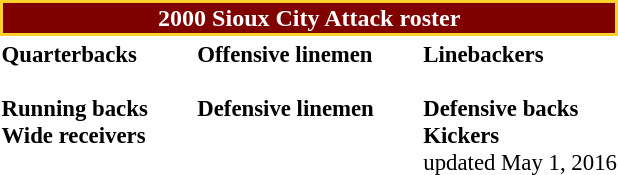<table class="toccolours" style="text-align: left;">
<tr>
<th colspan=7 style="background:maroon; border: 2px solid #FFD12A; color:white; text-align:center;"><strong>2000 Sioux City Attack roster</strong></th>
</tr>
<tr>
<td style="font-size: 95%;vertical-align:top;"><strong>Quarterbacks</strong><br><br><strong>Running backs</strong>

<br><strong>Wide receivers</strong>


</td>
<td style="width: 25px;"></td>
<td style="font-size: 95%;vertical-align:top;"><strong>Offensive linemen</strong><br>

<br><strong>Defensive linemen</strong>



</td>
<td style="width: 25px;"></td>
<td style="font-size: 95%;vertical-align:top;"><strong>Linebackers</strong><br>
<br><strong>Defensive backs</strong>



<br><strong>Kickers</strong>
<br> updated May 1, 2016</td>
</tr>
</table>
